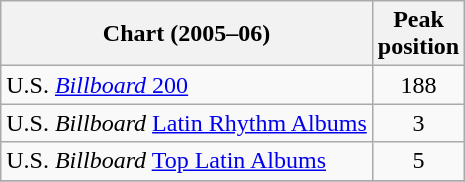<table class="wikitable">
<tr>
<th>Chart (2005–06)</th>
<th>Peak<br>position</th>
</tr>
<tr>
<td>U.S. <a href='#'><em>Billboard</em> 200</a></td>
<td align="center">188</td>
</tr>
<tr>
<td>U.S. <em>Billboard</em> <a href='#'>Latin Rhythm Albums</a></td>
<td align="center">3</td>
</tr>
<tr>
<td>U.S. <em>Billboard</em> <a href='#'>Top Latin Albums</a></td>
<td align="center">5</td>
</tr>
<tr>
</tr>
</table>
